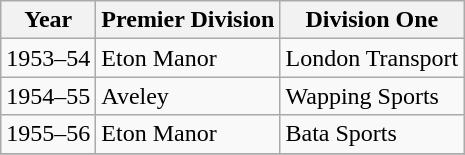<table class="wikitable">
<tr>
<th>Year</th>
<th>Premier Division</th>
<th>Division One</th>
</tr>
<tr>
<td>1953–54</td>
<td>Eton Manor</td>
<td>London Transport</td>
</tr>
<tr>
<td>1954–55</td>
<td>Aveley</td>
<td>Wapping Sports</td>
</tr>
<tr>
<td>1955–56</td>
<td>Eton Manor</td>
<td>Bata Sports</td>
</tr>
<tr>
</tr>
</table>
